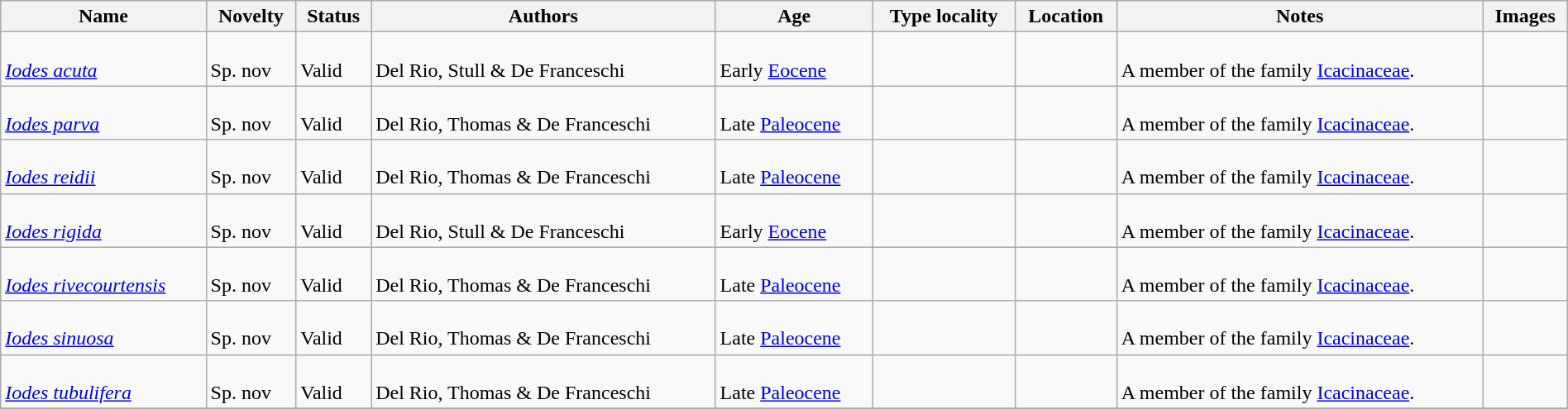<table class="wikitable sortable" align="center" width="100%">
<tr>
<th>Name</th>
<th>Novelty</th>
<th>Status</th>
<th>Authors</th>
<th>Age</th>
<th>Type locality</th>
<th>Location</th>
<th>Notes</th>
<th>Images</th>
</tr>
<tr>
<td><br><em><a href='#'>Iodes acuta</a></em></td>
<td><br>Sp. nov</td>
<td><br>Valid</td>
<td><br>Del Rio, Stull & De Franceschi</td>
<td><br>Early <a href='#'>Eocene</a></td>
<td></td>
<td><br></td>
<td><br>A member of the family <a href='#'>Icacinaceae</a>.</td>
<td></td>
</tr>
<tr>
<td><br><em><a href='#'>Iodes parva</a></em></td>
<td><br>Sp. nov</td>
<td><br>Valid</td>
<td><br>Del Rio, Thomas & De Franceschi</td>
<td><br>Late <a href='#'>Paleocene</a></td>
<td></td>
<td><br></td>
<td><br>A member of the family <a href='#'>Icacinaceae</a>.</td>
<td></td>
</tr>
<tr>
<td><br><em><a href='#'>Iodes reidii</a></em></td>
<td><br>Sp. nov</td>
<td><br>Valid</td>
<td><br>Del Rio, Thomas & De Franceschi</td>
<td><br>Late <a href='#'>Paleocene</a></td>
<td></td>
<td><br></td>
<td><br>A member of the family <a href='#'>Icacinaceae</a>.</td>
<td></td>
</tr>
<tr>
<td><br><em><a href='#'>Iodes rigida</a></em></td>
<td><br>Sp. nov</td>
<td><br>Valid</td>
<td><br>Del Rio, Stull & De Franceschi</td>
<td><br>Early <a href='#'>Eocene</a></td>
<td></td>
<td><br></td>
<td><br>A member of the family <a href='#'>Icacinaceae</a>.</td>
<td></td>
</tr>
<tr>
<td><br><em><a href='#'>Iodes rivecourtensis</a></em></td>
<td><br>Sp. nov</td>
<td><br>Valid</td>
<td><br>Del Rio, Thomas & De Franceschi</td>
<td><br>Late <a href='#'>Paleocene</a></td>
<td></td>
<td><br></td>
<td><br>A member of the family <a href='#'>Icacinaceae</a>.</td>
<td></td>
</tr>
<tr>
<td><br><em><a href='#'>Iodes sinuosa</a></em></td>
<td><br>Sp. nov</td>
<td><br>Valid</td>
<td><br>Del Rio, Thomas & De Franceschi</td>
<td><br>Late <a href='#'>Paleocene</a></td>
<td></td>
<td><br></td>
<td><br>A member of the family <a href='#'>Icacinaceae</a>.</td>
<td></td>
</tr>
<tr>
<td><br><em><a href='#'>Iodes tubulifera</a></em></td>
<td><br>Sp. nov</td>
<td><br>Valid</td>
<td><br>Del Rio, Thomas & De Franceschi</td>
<td><br>Late <a href='#'>Paleocene</a></td>
<td></td>
<td><br></td>
<td><br>A member of the family <a href='#'>Icacinaceae</a>.</td>
<td></td>
</tr>
<tr>
</tr>
</table>
